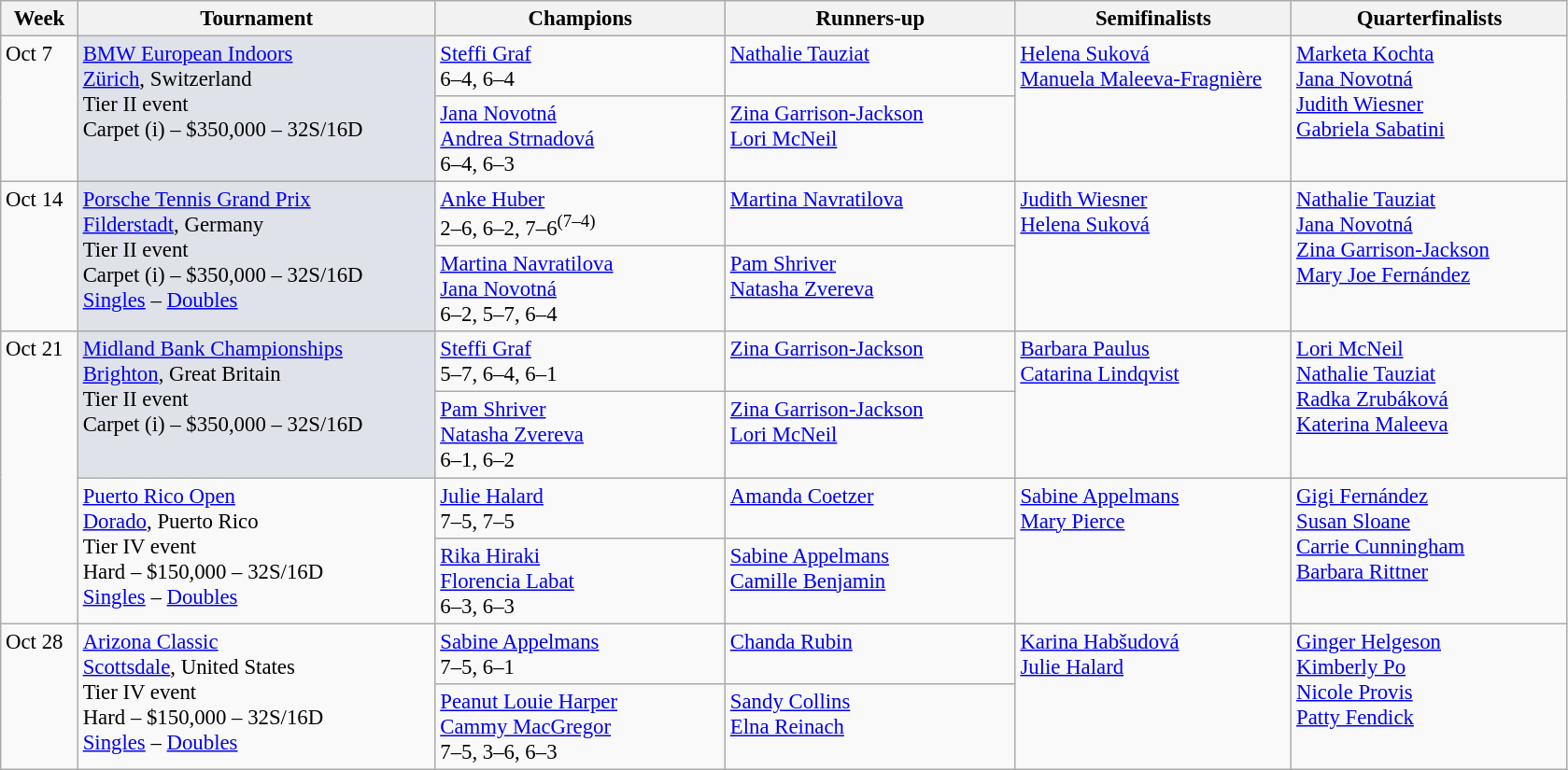<table class=wikitable style=font-size:95%>
<tr>
<th style="width:48px;">Week</th>
<th style="width:248px;">Tournament</th>
<th style="width:200px;">Champions</th>
<th style="width:200px;">Runners-up</th>
<th style="width:190px;">Semifinalists</th>
<th style="width:190px;">Quarterfinalists</th>
</tr>
<tr valign=top>
<td rowspan=2>Oct 7</td>
<td rowspan="2" bgcolor=#dfe2e9><a href='#'>BMW European Indoors</a><br> <a href='#'>Zürich</a>, Switzerland<br>Tier II event <br> Carpet (i) – $350,000 – 32S/16D</td>
<td> <a href='#'>Steffi Graf</a><br>6–4, 6–4</td>
<td> <a href='#'>Nathalie Tauziat</a></td>
<td rowspan=2> <a href='#'>Helena Suková</a> <br>  <a href='#'>Manuela Maleeva-Fragnière</a></td>
<td rowspan=2> <a href='#'>Marketa Kochta</a> <br>  <a href='#'>Jana Novotná</a> <br>  <a href='#'>Judith Wiesner</a> <br>  <a href='#'>Gabriela Sabatini</a></td>
</tr>
<tr valign=top>
<td> <a href='#'>Jana Novotná</a><br> <a href='#'>Andrea Strnadová</a><br>6–4, 6–3</td>
<td> <a href='#'>Zina Garrison-Jackson</a><br> <a href='#'>Lori McNeil</a></td>
</tr>
<tr valign=top>
<td rowspan=2>Oct 14</td>
<td rowspan="2" bgcolor=#dfe2e9><a href='#'>Porsche Tennis Grand Prix</a><br> <a href='#'>Filderstadt</a>, Germany<br>Tier II event <br> Carpet (i) – $350,000 – 32S/16D<br><a href='#'>Singles</a> – <a href='#'>Doubles</a></td>
<td> <a href='#'>Anke Huber</a><br>2–6, 6–2, 7–6<sup>(7–4)</sup></td>
<td> <a href='#'>Martina Navratilova</a></td>
<td rowspan=2> <a href='#'>Judith Wiesner</a> <br>  <a href='#'>Helena Suková</a></td>
<td rowspan=2> <a href='#'>Nathalie Tauziat</a> <br>  <a href='#'>Jana Novotná</a> <br>  <a href='#'>Zina Garrison-Jackson</a> <br>  <a href='#'>Mary Joe Fernández</a></td>
</tr>
<tr valign=top>
<td> <a href='#'>Martina Navratilova</a><br> <a href='#'>Jana Novotná</a><br>6–2, 5–7, 6–4</td>
<td> <a href='#'>Pam Shriver</a><br> <a href='#'>Natasha Zvereva</a></td>
</tr>
<tr valign=top>
<td rowspan=4>Oct 21</td>
<td rowspan="2" bgcolor=#dfe2e9><a href='#'>Midland Bank Championships</a><br> <a href='#'>Brighton</a>, Great Britain<br>Tier II event <br> Carpet (i) – $350,000 – 32S/16D</td>
<td> <a href='#'>Steffi Graf</a><br>5–7, 6–4, 6–1</td>
<td> <a href='#'>Zina Garrison-Jackson</a></td>
<td rowspan=2> <a href='#'>Barbara Paulus</a> <br>  <a href='#'>Catarina Lindqvist</a></td>
<td rowspan=2> <a href='#'>Lori McNeil</a> <br>  <a href='#'>Nathalie Tauziat</a> <br>  <a href='#'>Radka Zrubáková</a> <br>  <a href='#'>Katerina Maleeva</a></td>
</tr>
<tr valign=top>
<td> <a href='#'>Pam Shriver</a><br> <a href='#'>Natasha Zvereva</a><br>6–1, 6–2</td>
<td> <a href='#'>Zina Garrison-Jackson</a><br> <a href='#'>Lori McNeil</a></td>
</tr>
<tr valign=top>
<td rowspan="2"><a href='#'>Puerto Rico Open</a><br> <a href='#'>Dorado</a>, Puerto Rico<br>Tier IV event <br> Hard – $150,000 – 32S/16D<br><a href='#'>Singles</a> – <a href='#'>Doubles</a></td>
<td> <a href='#'>Julie Halard</a><br>7–5, 7–5</td>
<td> <a href='#'>Amanda Coetzer</a></td>
<td rowspan=2> <a href='#'>Sabine Appelmans</a> <br>  <a href='#'>Mary Pierce</a></td>
<td rowspan=2> <a href='#'>Gigi Fernández</a> <br>  <a href='#'>Susan Sloane</a> <br>  <a href='#'>Carrie Cunningham</a> <br>  <a href='#'>Barbara Rittner</a></td>
</tr>
<tr valign=top>
<td> <a href='#'>Rika Hiraki</a><br> <a href='#'>Florencia Labat</a><br>6–3, 6–3</td>
<td> <a href='#'>Sabine Appelmans</a><br> <a href='#'>Camille Benjamin</a></td>
</tr>
<tr valign=top>
<td rowspan=2>Oct 28</td>
<td rowspan="2"><a href='#'>Arizona Classic</a><br> <a href='#'>Scottsdale</a>, United States<br>Tier IV event <br> Hard – $150,000 – 32S/16D<br><a href='#'>Singles</a> – <a href='#'>Doubles</a></td>
<td> <a href='#'>Sabine Appelmans</a><br>7–5, 6–1</td>
<td> <a href='#'>Chanda Rubin</a></td>
<td rowspan=2> <a href='#'>Karina Habšudová</a> <br>  <a href='#'>Julie Halard</a></td>
<td rowspan=2> <a href='#'>Ginger Helgeson</a> <br>  <a href='#'>Kimberly Po</a> <br>  <a href='#'>Nicole Provis</a> <br>  <a href='#'>Patty Fendick</a></td>
</tr>
<tr valign=top>
<td> <a href='#'>Peanut Louie Harper</a><br> <a href='#'>Cammy MacGregor</a><br>7–5, 3–6, 6–3</td>
<td> <a href='#'>Sandy Collins</a><br> <a href='#'>Elna Reinach</a></td>
</tr>
</table>
